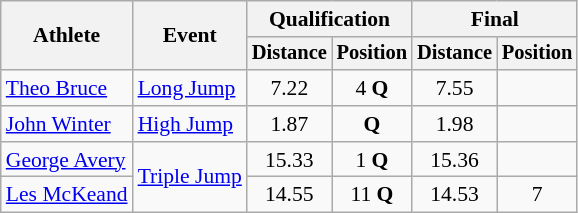<table class=wikitable style="font-size:90%">
<tr>
<th rowspan=2>Athlete</th>
<th rowspan=2>Event</th>
<th colspan=2>Qualification</th>
<th colspan=2>Final</th>
</tr>
<tr style="font-size:95%">
<th>Distance</th>
<th>Position</th>
<th>Distance</th>
<th>Position</th>
</tr>
<tr align=center>
<td align=left><a href='#'>Theo Bruce</a></td>
<td align=left><a href='#'>Long Jump</a></td>
<td>7.22</td>
<td>4 <strong>Q</strong></td>
<td>7.55</td>
<td></td>
</tr>
<tr align=center>
<td align=left><a href='#'>John Winter</a></td>
<td align=left><a href='#'>High Jump</a></td>
<td>1.87</td>
<td><strong>Q</strong></td>
<td>1.98</td>
<td></td>
</tr>
<tr align=center>
<td align=left><a href='#'>George Avery</a></td>
<td align=left rowspan=2><a href='#'>Triple Jump</a></td>
<td>15.33</td>
<td>1 <strong>Q</strong></td>
<td>15.36</td>
<td></td>
</tr>
<tr align=center>
<td align=left><a href='#'>Les McKeand</a></td>
<td>14.55</td>
<td>11 <strong>Q</strong></td>
<td>14.53</td>
<td>7</td>
</tr>
</table>
